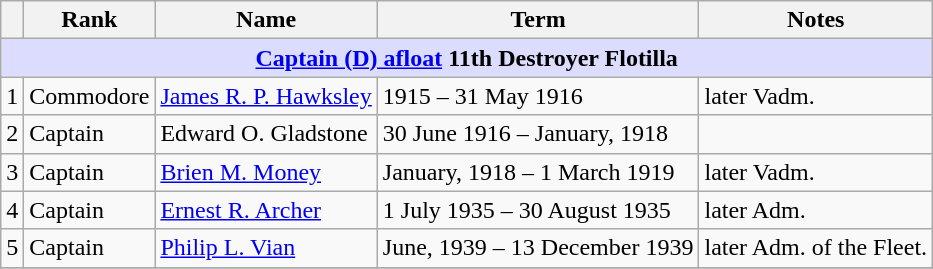<table class="wikitable">
<tr>
<th></th>
<th>Rank</th>
<th>Name</th>
<th>Term</th>
<th>Notes</th>
</tr>
<tr>
<td colspan="6" align="center" style="background:#dcdcfe;"><strong><a href='#'>Captain (D) afloat</a> 11th Destroyer Flotilla</strong></td>
</tr>
<tr>
<td>1</td>
<td>Commodore</td>
<td><a href='#'>James R. P. Hawksley</a></td>
<td>1915 – 31 May 1916</td>
<td>later Vadm.</td>
</tr>
<tr>
<td>2</td>
<td>Captain</td>
<td>Edward O. Gladstone</td>
<td>30 June 1916 – January, 1918</td>
<td></td>
</tr>
<tr>
<td>3</td>
<td>Captain</td>
<td><a href='#'>Brien M. Money</a></td>
<td>January, 1918 – 1 March 1919</td>
<td>later Vadm.</td>
</tr>
<tr>
<td>4</td>
<td>Captain</td>
<td><a href='#'>Ernest R. Archer</a></td>
<td>1 July 1935 – 30 August 1935</td>
<td>later Adm.</td>
</tr>
<tr>
<td>5</td>
<td>Captain</td>
<td><a href='#'>Philip L. Vian</a></td>
<td>June, 1939 – 13 December 1939</td>
<td>later Adm. of the Fleet.</td>
</tr>
<tr>
</tr>
</table>
